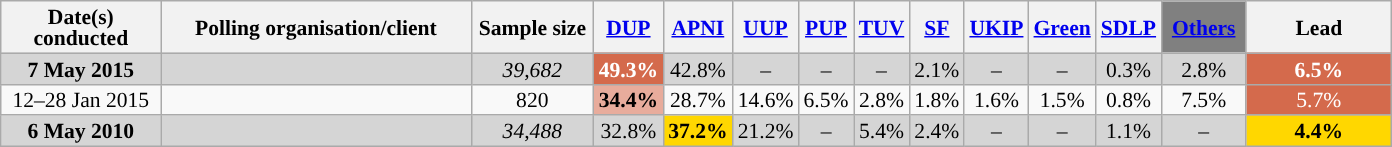<table class="wikitable sortable" style="text-align:center;font-size:90%;line-height:14px">
<tr>
<th ! style="width:100px;">Date(s)<br>conducted</th>
<th style="width:200px;">Polling organisation/client</th>
<th class="unsortable" style="width:75px;">Sample size</th>
<th class="unsortable" style="background:"><a href='#'><span>DUP</span></a></th>
<th class="unsortable" style="background:"><a href='#'><span>APNI</span></a></th>
<th class="unsortable" style="background:"><a href='#'><span>UUP</span></a></th>
<th class="unsortable" style="background:"><a href='#'><span>PUP</span></a></th>
<th class="unsortable" style="background:"><a href='#'><span>TUV</span></a></th>
<th class="unsortable" style="background:"><a href='#'><span>SF</span></a></th>
<th class="unsortable" style="background:"><a href='#'><span>UKIP</span></a></th>
<th class="unsortable" style="background:"><a href='#'><span>Green</span></a></th>
<th class="unsortable" style="background:"><a href='#'><span>SDLP</span></a></th>
<th class="unsortable" style="background:gray; width:50px;"><a href='#'><span>Others</span></a></th>
<th class="unsortable" style="width:90px;">Lead</th>
</tr>
<tr>
<td style="background:#D5D5D5"><strong>7 May 2015</strong></td>
<td style="background:#D5D5D5"></td>
<td style="background:#D5D5D5"><em>39,682</em></td>
<td style="background:#D46A4C; color:White;"><strong>49.3%</strong></td>
<td style="background:#D5D5D5">42.8%</td>
<td style="background:#D5D5D5">–</td>
<td style="background:#D5D5D5">–</td>
<td style="background:#D5D5D5">–</td>
<td style="background:#D5D5D5">2.1%</td>
<td style="background:#D5D5D5">–</td>
<td style="background:#D5D5D5">–</td>
<td style="background:#D5D5D5">0.3%</td>
<td style="background:#D5D5D5">2.8%</td>
<td style="background:#D46A4C; color:White;"><strong>6.5% </strong></td>
</tr>
<tr>
<td>12–28 Jan 2015</td>
<td></td>
<td>820</td>
<td style="background:#E8AC9C"><strong>34.4%</strong></td>
<td>28.7%</td>
<td>14.6%</td>
<td>6.5%</td>
<td>2.8%</td>
<td>1.8%</td>
<td>1.6%</td>
<td>1.5%</td>
<td>0.8%</td>
<td>7.5%</td>
<td style="background:#D46A4C; color:White;">5.7%</td>
</tr>
<tr>
<td style="background:#D5D5D5"><strong>6 May 2010</strong></td>
<td style="background:#D5D5D5"></td>
<td style="background:#D5D5D5"><em>34,488</em></td>
<td style="background:#D5D5D5">32.8%</td>
<td style="background:#FFD700; color:Black;"><strong>37.2%</strong></td>
<td style="background:#D5D5D5">21.2%</td>
<td style="background:#D5D5D5">–</td>
<td style="background:#D5D5D5">5.4%</td>
<td style="background:#D5D5D5">2.4%</td>
<td style="background:#D5D5D5">–</td>
<td style="background:#D5D5D5">–</td>
<td style="background:#D5D5D5">1.1%</td>
<td style="background:#D5D5D5">–</td>
<td style="background:#FFD700; color:Black;"><strong>4.4% </strong></td>
</tr>
</table>
